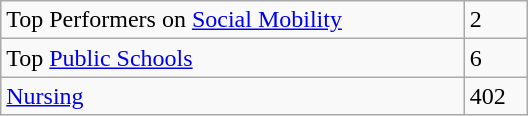<table class="wikitable" style="width: 22em;">
<tr>
<td>Top Performers on <a href='#'>Social Mobility</a></td>
<td>2</td>
</tr>
<tr>
<td>Top <a href='#'>Public Schools</a></td>
<td>6</td>
</tr>
<tr>
<td><a href='#'>Nursing</a></td>
<td>402</td>
</tr>
</table>
